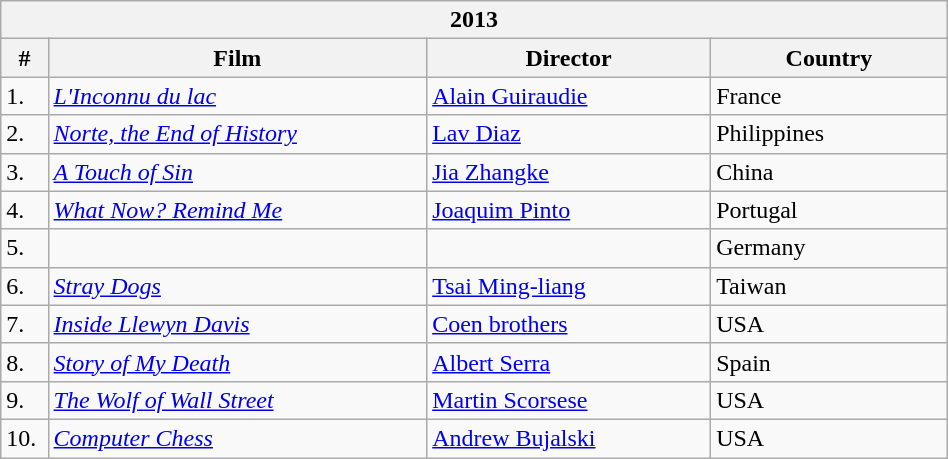<table class="wikitable" style="width:50%;" cellpadding="5">
<tr>
<th colspan=4>2013</th>
</tr>
<tr>
<th style="width:5%;">#</th>
<th style="width:40%;">Film</th>
<th style="width:30%;">Director</th>
<th style="width:25%;">Country</th>
</tr>
<tr>
<td>1.</td>
<td><em><a href='#'>L'Inconnu du lac</a></em></td>
<td><a href='#'>Alain Guiraudie</a></td>
<td>France</td>
</tr>
<tr>
<td>2.</td>
<td><em><a href='#'>Norte, the End of History</a></em></td>
<td><a href='#'>Lav Diaz</a></td>
<td>Philippines</td>
</tr>
<tr>
<td>3.</td>
<td><em><a href='#'>A Touch of Sin</a></em></td>
<td><a href='#'>Jia Zhangke</a></td>
<td>China</td>
</tr>
<tr>
<td>4.</td>
<td><em><a href='#'>What Now? Remind Me</a></em></td>
<td><a href='#'>Joaquim Pinto</a></td>
<td>Portugal</td>
</tr>
<tr>
<td>5.</td>
<td><em></em></td>
<td></td>
<td>Germany</td>
</tr>
<tr>
<td>6.</td>
<td><em><a href='#'>Stray Dogs</a></em></td>
<td><a href='#'>Tsai Ming-liang</a></td>
<td>Taiwan</td>
</tr>
<tr>
<td>7.</td>
<td><em><a href='#'>Inside Llewyn Davis</a></em></td>
<td><a href='#'>Coen brothers</a></td>
<td>USA</td>
</tr>
<tr>
<td>8.</td>
<td><em><a href='#'>Story of My Death</a></em></td>
<td><a href='#'>Albert Serra</a></td>
<td>Spain</td>
</tr>
<tr>
<td>9.</td>
<td><em><a href='#'>The Wolf of Wall Street</a></em></td>
<td><a href='#'>Martin Scorsese</a></td>
<td>USA</td>
</tr>
<tr>
<td>10.</td>
<td><em><a href='#'>Computer Chess</a></em></td>
<td><a href='#'>Andrew Bujalski</a></td>
<td>USA</td>
</tr>
</table>
